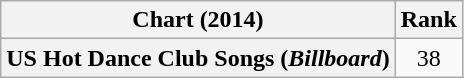<table class="wikitable plainrowheaders">
<tr>
<th scope="col">Chart (2014)</th>
<th scope="col">Rank</th>
</tr>
<tr>
<th scope="row">US Hot Dance Club Songs (<em>Billboard</em>)</th>
<td align="center">38</td>
</tr>
</table>
